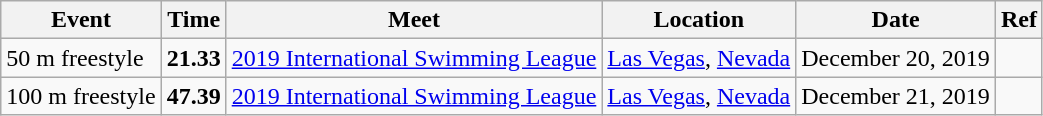<table class="wikitable">
<tr>
<th>Event</th>
<th>Time</th>
<th>Meet</th>
<th>Location</th>
<th>Date</th>
<th>Ref</th>
</tr>
<tr>
<td>50 m freestyle</td>
<td align="center"><strong>21.33</strong></td>
<td><a href='#'>2019 International Swimming League</a></td>
<td><a href='#'>Las Vegas</a>, <a href='#'>Nevada</a></td>
<td>December 20, 2019</td>
<td align="center"></td>
</tr>
<tr>
<td>100 m freestyle</td>
<td align="center"><strong>47.39</strong></td>
<td><a href='#'>2019 International Swimming League</a></td>
<td><a href='#'>Las Vegas</a>, <a href='#'>Nevada</a></td>
<td>December 21, 2019</td>
<td align="center"></td>
</tr>
</table>
